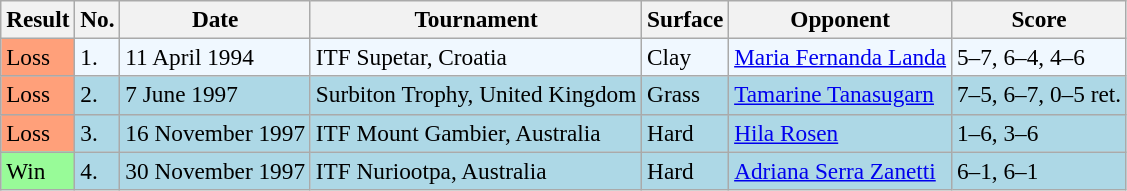<table class="sortable wikitable" style=font-size:97%>
<tr>
<th>Result</th>
<th>No.</th>
<th>Date</th>
<th>Tournament</th>
<th>Surface</th>
<th>Opponent</th>
<th class="unsortable">Score</th>
</tr>
<tr style="background:#f0f8ff;">
<td style="background:#ffa07a;">Loss</td>
<td>1.</td>
<td>11 April 1994</td>
<td>ITF Supetar, Croatia</td>
<td>Clay</td>
<td> <a href='#'>Maria Fernanda Landa</a></td>
<td>5–7, 6–4, 4–6</td>
</tr>
<tr bgcolor="lightblue">
<td style="background:#ffa07a;">Loss</td>
<td>2.</td>
<td>7 June 1997</td>
<td>Surbiton Trophy, United Kingdom</td>
<td>Grass</td>
<td> <a href='#'>Tamarine Tanasugarn</a></td>
<td>7–5, 6–7, 0–5 ret.</td>
</tr>
<tr bgcolor="lightblue">
<td style="background:#ffa07a;">Loss</td>
<td>3.</td>
<td>16 November 1997</td>
<td>ITF Mount Gambier, Australia</td>
<td>Hard</td>
<td> <a href='#'>Hila Rosen</a></td>
<td>1–6, 3–6</td>
</tr>
<tr bgcolor="lightblue">
<td style="background:#98fb98;">Win</td>
<td>4.</td>
<td>30 November 1997</td>
<td>ITF Nuriootpa, Australia</td>
<td>Hard</td>
<td> <a href='#'>Adriana Serra Zanetti</a></td>
<td>6–1, 6–1</td>
</tr>
</table>
